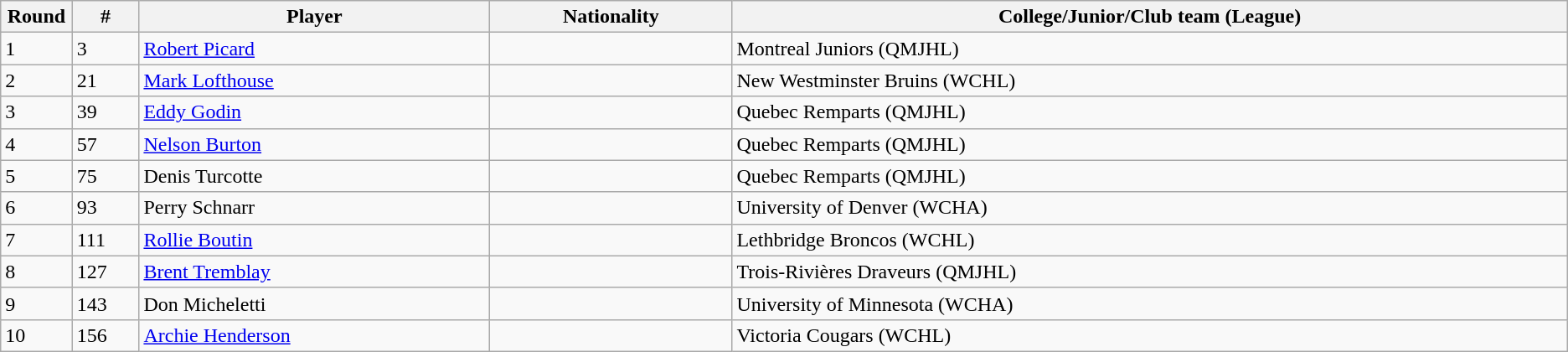<table class="wikitable">
<tr align="center">
<th bgcolor="#DDDDFF" width="4.0%">Round</th>
<th bgcolor="#DDDDFF" width="4.0%">#</th>
<th bgcolor="#DDDDFF" width="21.0%">Player</th>
<th bgcolor="#DDDDFF" width="14.5%">Nationality</th>
<th bgcolor="#DDDDFF" width="50.0%">College/Junior/Club team (League)</th>
</tr>
<tr>
<td>1</td>
<td>3</td>
<td><a href='#'>Robert Picard</a></td>
<td></td>
<td>Montreal Juniors (QMJHL)</td>
</tr>
<tr>
<td>2</td>
<td>21</td>
<td><a href='#'>Mark Lofthouse</a></td>
<td></td>
<td>New Westminster Bruins (WCHL)</td>
</tr>
<tr>
<td>3</td>
<td>39</td>
<td><a href='#'>Eddy Godin</a></td>
<td></td>
<td>Quebec Remparts (QMJHL)</td>
</tr>
<tr>
<td>4</td>
<td>57</td>
<td><a href='#'>Nelson Burton</a></td>
<td></td>
<td>Quebec Remparts (QMJHL)</td>
</tr>
<tr>
<td>5</td>
<td>75</td>
<td>Denis Turcotte</td>
<td></td>
<td>Quebec Remparts (QMJHL)</td>
</tr>
<tr>
<td>6</td>
<td>93</td>
<td>Perry Schnarr</td>
<td></td>
<td>University of Denver (WCHA)</td>
</tr>
<tr>
<td>7</td>
<td>111</td>
<td><a href='#'>Rollie Boutin</a></td>
<td></td>
<td>Lethbridge Broncos (WCHL)</td>
</tr>
<tr>
<td>8</td>
<td>127</td>
<td><a href='#'>Brent Tremblay</a></td>
<td></td>
<td>Trois-Rivières Draveurs (QMJHL)</td>
</tr>
<tr>
<td>9</td>
<td>143</td>
<td>Don Micheletti</td>
<td></td>
<td>University of Minnesota (WCHA)</td>
</tr>
<tr>
<td>10</td>
<td>156</td>
<td><a href='#'>Archie Henderson</a></td>
<td></td>
<td>Victoria Cougars (WCHL)</td>
</tr>
</table>
